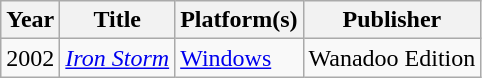<table class="wikitable sortable">
<tr>
<th>Year</th>
<th>Title</th>
<th>Platform(s)</th>
<th>Publisher</th>
</tr>
<tr>
<td>2002</td>
<td><em><a href='#'>Iron Storm</a></em></td>
<td><a href='#'>Windows</a></td>
<td>Wanadoo Edition</td>
</tr>
</table>
